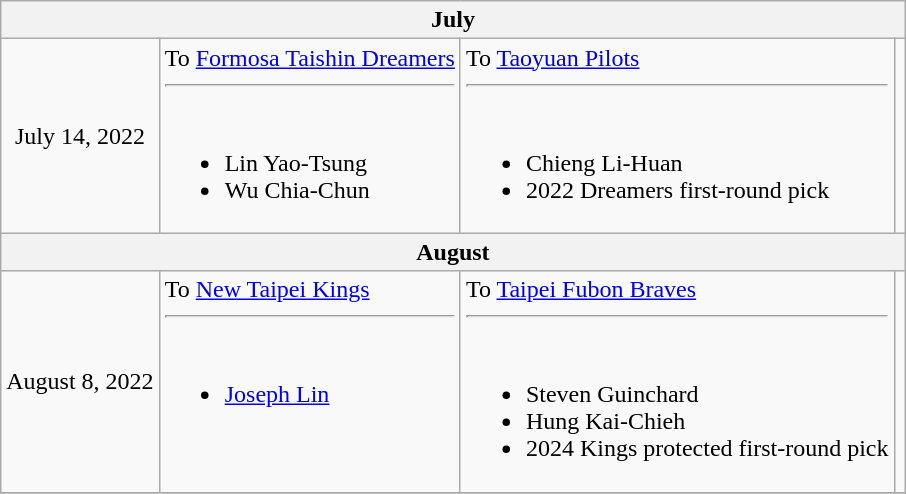<table class="wikitable" style="text-align:center">
<tr>
<th colspan="4">July</th>
</tr>
<tr>
<td>July 14, 2022</td>
<td align="left" valign="top">To <a href='#'>Formosa Taishin Dreamers</a><hr><br><ul><li>Lin Yao-Tsung</li><li>Wu Chia-Chun</li></ul></td>
<td align="left" valign="top">To <a href='#'>Taoyuan Pilots</a><hr><br><ul><li>Chieng Li-Huan</li><li>2022 Dreamers first-round pick</li></ul></td>
<td align="center"></td>
</tr>
<tr>
<th colspan="4">August</th>
</tr>
<tr>
<td>August 8, 2022</td>
<td align="left" valign="top">To <a href='#'>New Taipei Kings</a><hr><br><ul><li><a href='#'>Joseph Lin</a></li></ul></td>
<td align="left" valign="top">To <a href='#'>Taipei Fubon Braves</a><hr><br><ul><li>Steven Guinchard</li><li>Hung Kai-Chieh</li><li>2024 Kings protected first-round pick</li></ul></td>
<td align="center"></td>
</tr>
<tr>
</tr>
</table>
